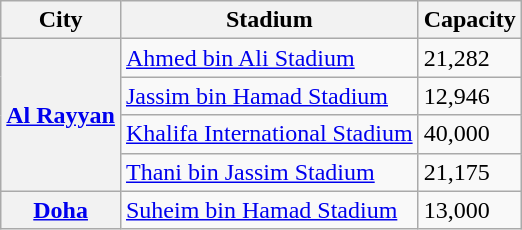<table class="wikitable sortable">
<tr>
<th class="unsortable">City</th>
<th>Stadium</th>
<th>Capacity</th>
</tr>
<tr>
<th rowspan="4"><a href='#'>Al Rayyan</a></th>
<td><a href='#'>Ahmed bin Ali Stadium</a></td>
<td>21,282</td>
</tr>
<tr>
<td><a href='#'>Jassim bin Hamad Stadium</a></td>
<td>12,946</td>
</tr>
<tr>
<td><a href='#'>Khalifa International Stadium</a></td>
<td>40,000</td>
</tr>
<tr>
<td><a href='#'>Thani bin Jassim Stadium</a></td>
<td>21,175</td>
</tr>
<tr>
<th><a href='#'>Doha</a></th>
<td><a href='#'>Suheim bin Hamad Stadium</a></td>
<td>13,000</td>
</tr>
</table>
